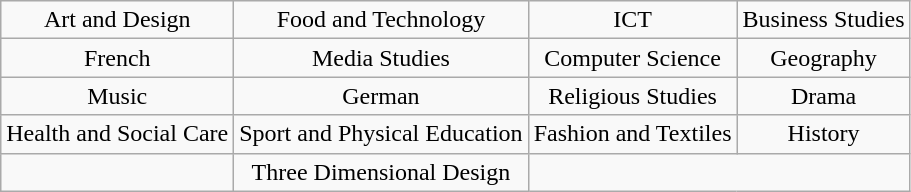<table class="wikitable" style="text-align:center">
<tr>
<td>Art and Design</td>
<td>Food and Technology</td>
<td>ICT</td>
<td>Business Studies</td>
</tr>
<tr>
<td>French</td>
<td>Media Studies</td>
<td>Computer Science</td>
<td>Geography</td>
</tr>
<tr>
<td>Music</td>
<td>German</td>
<td>Religious Studies</td>
<td>Drama</td>
</tr>
<tr>
<td>Health and Social Care</td>
<td>Sport and Physical Education</td>
<td>Fashion and Textiles</td>
<td>History</td>
</tr>
<tr>
<td></td>
<td>Three Dimensional Design</td>
</tr>
</table>
